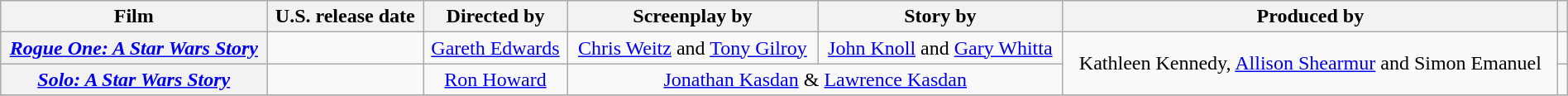<table class="wikitable plainrowheaders sortable" style="text-align:center; margin=auto; width:100%;">
<tr>
<th style="width:17%;">Film</th>
<th>U.S. release date</th>
<th>Directed by</th>
<th>Screenplay by</th>
<th>Story by</th>
<th>Produced by</th>
<th></th>
</tr>
<tr>
<th scope="row"><em><a href='#'>Rogue One: A Star Wars Story</a></em></th>
<td style="text-align:left"></td>
<td><a href='#'>Gareth Edwards</a></td>
<td><a href='#'>Chris Weitz</a> and <a href='#'>Tony Gilroy</a></td>
<td><a href='#'>John Knoll</a> and <a href='#'>Gary Whitta</a></td>
<td rowspan="2">Kathleen Kennedy, <a href='#'>Allison Shearmur</a> and Simon Emanuel</td>
<td></td>
</tr>
<tr>
<th scope="row"><em><a href='#'>Solo: A Star Wars Story</a></em></th>
<td style="text-align:left"></td>
<td><a href='#'>Ron Howard</a></td>
<td colspan="2"><a href='#'>Jonathan Kasdan</a> & <a href='#'>Lawrence Kasdan</a></td>
<td></td>
</tr>
<tr>
</tr>
</table>
